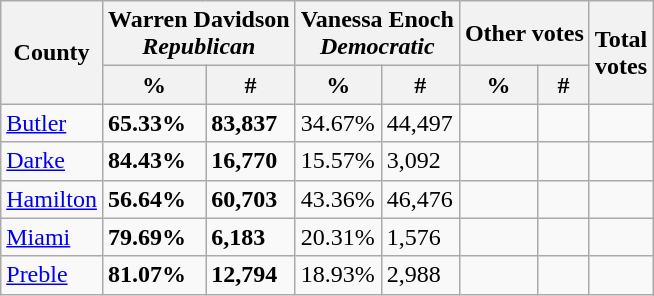<table class="wikitable sortable">
<tr>
<th rowspan="2" colspan="1" style="text-align:center">County</th>
<th colspan="2" style="text-align: center;" >Warren Davidson<br><em>Republican</em></th>
<th colspan="2" style="text-align: center;" >Vanessa Enoch<br><em>Democratic</em></th>
<th colspan="2" style="text-align: center;">Other votes</th>
<th rowspan="2" colspan="1" style="text-align: center;">Total<br>votes</th>
</tr>
<tr>
<th colspan="1" style="text-align: center;" >%</th>
<th colspan="1" style="text-align: center;" >#</th>
<th colspan="1" style="text-align: center;" >%</th>
<th colspan="1" style="text-align: center;" >#</th>
<th colspan="1" style="text-align: center;">%</th>
<th colspan="1" style="text-align: center;">#</th>
</tr>
<tr>
<td><a href='#'>Butler</a></td>
<td><strong>65.33%</strong></td>
<td><strong>83,837</strong></td>
<td>34.67%</td>
<td>44,497</td>
<td></td>
<td></td>
<td></td>
</tr>
<tr>
<td><a href='#'>Darke</a></td>
<td><strong>84.43%</strong></td>
<td><strong>16,770</strong></td>
<td>15.57%</td>
<td>3,092</td>
<td></td>
<td></td>
<td></td>
</tr>
<tr>
<td><a href='#'>Hamilton</a></td>
<td><strong>56.64%</strong></td>
<td><strong>60,703</strong></td>
<td>43.36%</td>
<td>46,476</td>
<td></td>
<td></td>
<td></td>
</tr>
<tr>
<td><a href='#'>Miami</a></td>
<td><strong>79.69%</strong></td>
<td><strong>6,183</strong></td>
<td>20.31%</td>
<td>1,576</td>
<td></td>
<td></td>
<td></td>
</tr>
<tr>
<td><a href='#'>Preble</a></td>
<td><strong>81.07%</strong></td>
<td><strong>12,794</strong></td>
<td>18.93%</td>
<td>2,988</td>
<td></td>
<td></td>
<td></td>
</tr>
</table>
